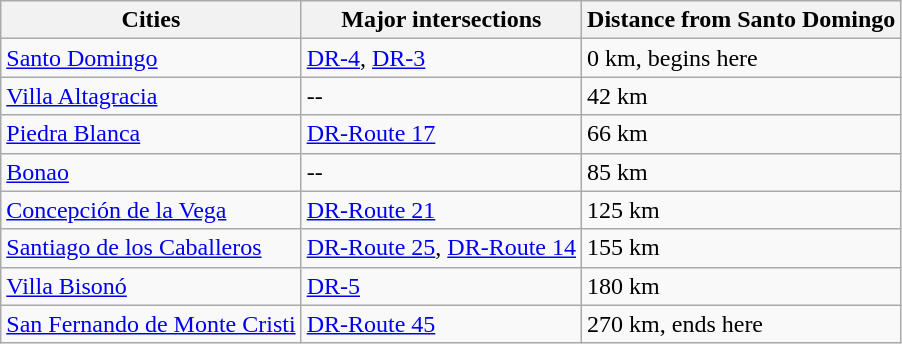<table class="wikitable">
<tr>
<th>Cities</th>
<th>Major intersections</th>
<th>Distance from Santo Domingo</th>
</tr>
<tr>
<td><a href='#'>Santo Domingo</a></td>
<td><a href='#'>DR-4</a>, <a href='#'>DR-3</a></td>
<td>0 km, begins here</td>
</tr>
<tr>
<td><a href='#'>Villa Altagracia</a></td>
<td>--</td>
<td>42 km</td>
</tr>
<tr>
<td><a href='#'>Piedra Blanca</a></td>
<td><a href='#'>DR-Route 17</a></td>
<td>66 km</td>
</tr>
<tr>
<td><a href='#'>Bonao</a></td>
<td>--</td>
<td>85 km</td>
</tr>
<tr>
<td><a href='#'>Concepción de la Vega</a></td>
<td><a href='#'>DR-Route 21</a></td>
<td>125 km</td>
</tr>
<tr>
<td><a href='#'>Santiago de los Caballeros</a></td>
<td><a href='#'>DR-Route 25</a>, <a href='#'>DR-Route 14</a></td>
<td>155 km</td>
</tr>
<tr>
<td><a href='#'>Villa Bisonó</a></td>
<td><a href='#'>DR-5</a></td>
<td>180 km</td>
</tr>
<tr>
<td><a href='#'>San Fernando de Monte Cristi</a></td>
<td><a href='#'>DR-Route 45</a></td>
<td>270 km, ends here</td>
</tr>
</table>
